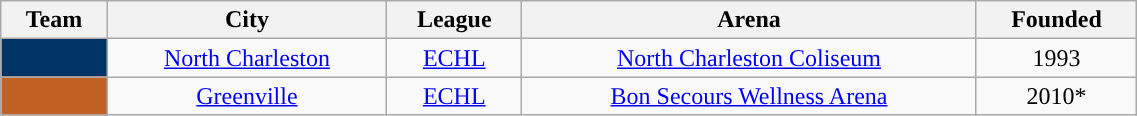<table class="wikitable sortable" width="60%">
<tr>
<th>Team</th>
<th>City</th>
<th>League</th>
<th>Arena</th>
<th>Founded</th>
</tr>
<tr align=center>
<td style="color:white; background:#003466; "><strong><a href='#'></a></strong></td>
<td><a href='#'>North Charleston</a></td>
<td><a href='#'>ECHL</a></td>
<td><a href='#'>North Charleston Coliseum</a></td>
<td>1993</td>
</tr>
<tr align=center>
<td style="color:white; background:#c16123; "><strong><a href='#'></a></strong></td>
<td><a href='#'>Greenville</a></td>
<td><a href='#'>ECHL</a></td>
<td><a href='#'>Bon Secours Wellness Arena</a></td>
<td>2010*</td>
</tr>
</table>
